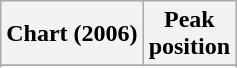<table class="wikitable sortable plainrowheaders" style="text-align:center">
<tr>
<th scope="col">Chart (2006)</th>
<th scope="col">Peak<br> position</th>
</tr>
<tr>
</tr>
<tr>
</tr>
</table>
